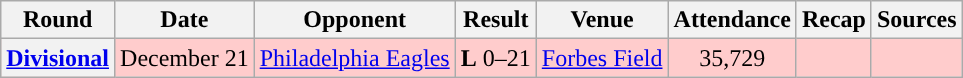<table class="wikitable" style="text-align:center">
<tr>
<th>Round</th>
<th>Date</th>
<th>Opponent</th>
<th>Result</th>
<th>Venue</th>
<th>Attendance</th>
<th>Recap</th>
<th>Sources</th>
</tr>
<tr style="background:#fcc">
<th><a href='#'>Divisional</a></th>
<td>December 21</td>
<td><a href='#'>Philadelphia Eagles</a></td>
<td><strong>L</strong> 0–21</td>
<td><a href='#'>Forbes Field</a></td>
<td>35,729</td>
<td></td>
<td></td>
</tr>
</table>
